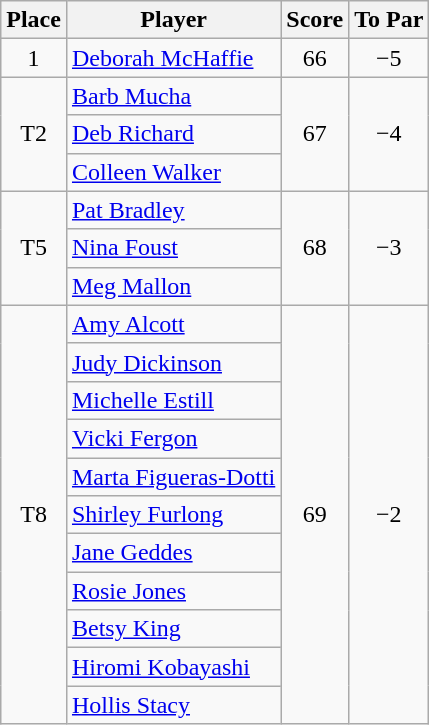<table class="wikitable">
<tr>
<th>Place</th>
<th>Player</th>
<th>Score</th>
<th>To Par</th>
</tr>
<tr>
<td align=center>1</td>
<td> <a href='#'>Deborah McHaffie</a></td>
<td align=center>66</td>
<td align=center>−5</td>
</tr>
<tr>
<td align=center rowspan=3>T2</td>
<td> <a href='#'>Barb Mucha</a></td>
<td align=center rowspan=3>67</td>
<td align=center rowspan=3>−4</td>
</tr>
<tr>
<td> <a href='#'>Deb Richard</a></td>
</tr>
<tr>
<td> <a href='#'>Colleen Walker</a></td>
</tr>
<tr>
<td align=center rowspan=3>T5</td>
<td> <a href='#'>Pat Bradley</a></td>
<td align=center rowspan=3>68</td>
<td align=center rowspan=3>−3</td>
</tr>
<tr>
<td> <a href='#'>Nina Foust</a></td>
</tr>
<tr>
<td> <a href='#'>Meg Mallon</a></td>
</tr>
<tr>
<td align=center rowspan=11>T8</td>
<td> <a href='#'>Amy Alcott</a></td>
<td align=center rowspan=11>69</td>
<td align=center rowspan=11>−2</td>
</tr>
<tr>
<td> <a href='#'>Judy Dickinson</a></td>
</tr>
<tr>
<td> <a href='#'>Michelle Estill</a></td>
</tr>
<tr>
<td> <a href='#'>Vicki Fergon</a></td>
</tr>
<tr>
<td> <a href='#'>Marta Figueras-Dotti</a></td>
</tr>
<tr>
<td> <a href='#'>Shirley Furlong</a></td>
</tr>
<tr>
<td> <a href='#'>Jane Geddes</a></td>
</tr>
<tr>
<td> <a href='#'>Rosie Jones</a></td>
</tr>
<tr>
<td> <a href='#'>Betsy King</a></td>
</tr>
<tr>
<td> <a href='#'>Hiromi Kobayashi</a></td>
</tr>
<tr>
<td> <a href='#'>Hollis Stacy</a></td>
</tr>
</table>
